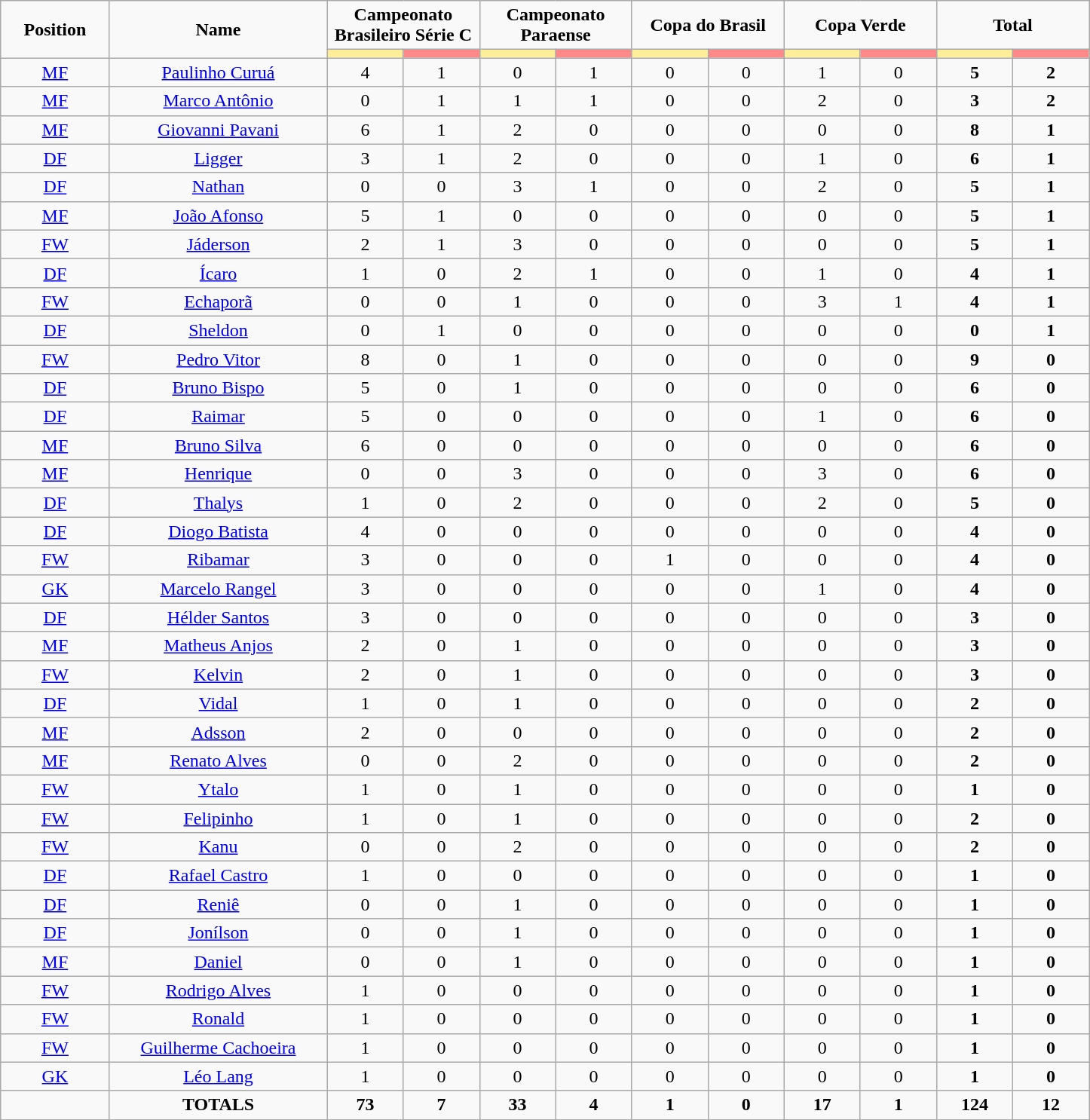<table class="wikitable" style="text-align:center;">
<tr style="text-align:center;">
<td rowspan="2"  style="width:10%; "><strong>Position</strong></td>
<td rowspan="2"  style="width:20%; "><strong>Name</strong></td>
<td colspan="2"><strong>Campeonato Brasileiro Série C</strong></td>
<td colspan="2"><strong>Campeonato Paraense</strong></td>
<td colspan="2"><strong>Copa do Brasil</strong></td>
<td colspan="2"><strong>Copa Verde</strong></td>
<td colspan="2"><strong>Total</strong></td>
</tr>
<tr>
<th style="width:60px; background:#fe9;"></th>
<th style="width:60px; background:#ff8888;"></th>
<th style="width:60px; background:#fe9;"></th>
<th style="width:60px; background:#ff8888;"></th>
<th style="width:60px; background:#fe9;"></th>
<th style="width:60px; background:#ff8888;"></th>
<th style="width:60px; background:#fe9;"></th>
<th style="width:60px; background:#ff8888;"></th>
<th style="width:60px; background:#fe9;"></th>
<th style="width:60px; background:#ff8888;"></th>
</tr>
<tr>
<td><a href='#'>MF</a></td>
<td><a href='#'>Paulinho Curuá</a></td>
<td>4</td>
<td>1</td>
<td>0</td>
<td>1</td>
<td>0</td>
<td>0</td>
<td>1</td>
<td>0</td>
<td><strong>5</strong></td>
<td><strong>2</strong></td>
</tr>
<tr>
<td><a href='#'>MF</a></td>
<td><a href='#'>Marco Antônio</a></td>
<td>0</td>
<td>1</td>
<td>1</td>
<td>1</td>
<td>0</td>
<td>0</td>
<td>2</td>
<td>0</td>
<td><strong>3</strong></td>
<td><strong>2</strong></td>
</tr>
<tr>
<td><a href='#'>MF</a></td>
<td><a href='#'>Giovanni Pavani</a></td>
<td>6</td>
<td>1</td>
<td>2</td>
<td>0</td>
<td>0</td>
<td>0</td>
<td>0</td>
<td>0</td>
<td><strong>8</strong></td>
<td><strong>1</strong></td>
</tr>
<tr>
<td><a href='#'>DF</a></td>
<td><a href='#'>Ligger</a></td>
<td>3</td>
<td>1</td>
<td>2</td>
<td>0</td>
<td>0</td>
<td>0</td>
<td>1</td>
<td>0</td>
<td><strong>6</strong></td>
<td><strong>1</strong></td>
</tr>
<tr>
<td><a href='#'>DF</a></td>
<td><a href='#'>Nathan</a></td>
<td>0</td>
<td>0</td>
<td>3</td>
<td>1</td>
<td>0</td>
<td>0</td>
<td>2</td>
<td>0</td>
<td><strong>5</strong></td>
<td><strong>1</strong></td>
</tr>
<tr>
<td><a href='#'>MF</a></td>
<td><a href='#'>João Afonso</a></td>
<td>5</td>
<td>1</td>
<td>0</td>
<td>0</td>
<td>0</td>
<td>0</td>
<td>0</td>
<td>0</td>
<td><strong>5</strong></td>
<td><strong>1</strong></td>
</tr>
<tr>
<td><a href='#'>FW</a></td>
<td><a href='#'>Jáderson</a></td>
<td>2</td>
<td>1</td>
<td>3</td>
<td>0</td>
<td>0</td>
<td>0</td>
<td>0</td>
<td>0</td>
<td><strong>5</strong></td>
<td><strong>1</strong></td>
</tr>
<tr>
<td><a href='#'>DF</a></td>
<td><a href='#'>Ícaro</a></td>
<td>1</td>
<td>0</td>
<td>2</td>
<td>1</td>
<td>0</td>
<td>0</td>
<td>1</td>
<td>0</td>
<td><strong>4</strong></td>
<td><strong>1</strong></td>
</tr>
<tr>
<td><a href='#'>FW</a></td>
<td><a href='#'>Echaporã</a></td>
<td>0</td>
<td>0</td>
<td>1</td>
<td>0</td>
<td>0</td>
<td>0</td>
<td>3</td>
<td>1</td>
<td><strong>4</strong></td>
<td><strong>1</strong></td>
</tr>
<tr>
<td><a href='#'>DF</a></td>
<td><a href='#'>Sheldon</a></td>
<td>0</td>
<td>1</td>
<td>0</td>
<td>0</td>
<td>0</td>
<td>0</td>
<td>0</td>
<td>0</td>
<td><strong>0</strong></td>
<td><strong>1</strong></td>
</tr>
<tr>
<td><a href='#'>FW</a></td>
<td><a href='#'>Pedro Vitor</a></td>
<td>8</td>
<td>0</td>
<td>1</td>
<td>0</td>
<td>0</td>
<td>0</td>
<td>0</td>
<td>0</td>
<td><strong>9</strong></td>
<td><strong>0</strong></td>
</tr>
<tr>
<td><a href='#'>DF</a></td>
<td><a href='#'>Bruno Bispo</a></td>
<td>5</td>
<td>0</td>
<td>1</td>
<td>0</td>
<td>0</td>
<td>0</td>
<td>0</td>
<td>0</td>
<td><strong>6</strong></td>
<td><strong>0</strong></td>
</tr>
<tr>
<td><a href='#'>DF</a></td>
<td><a href='#'>Raimar</a></td>
<td>5</td>
<td>0</td>
<td>0</td>
<td>0</td>
<td>0</td>
<td>0</td>
<td>1</td>
<td>0</td>
<td><strong>6</strong></td>
<td><strong>0</strong></td>
</tr>
<tr>
<td><a href='#'>MF</a></td>
<td><a href='#'>Bruno Silva</a></td>
<td>6</td>
<td>0</td>
<td>0</td>
<td>0</td>
<td>0</td>
<td>0</td>
<td>0</td>
<td>0</td>
<td><strong>6</strong></td>
<td><strong>0</strong></td>
</tr>
<tr>
<td><a href='#'>MF</a></td>
<td><a href='#'>Henrique</a></td>
<td>0</td>
<td>0</td>
<td>3</td>
<td>0</td>
<td>0</td>
<td>0</td>
<td>3</td>
<td>0</td>
<td><strong>6</strong></td>
<td><strong>0</strong></td>
</tr>
<tr>
<td><a href='#'>DF</a></td>
<td><a href='#'>Thalys</a></td>
<td>1</td>
<td>0</td>
<td>2</td>
<td>0</td>
<td>0</td>
<td>0</td>
<td>2</td>
<td>0</td>
<td><strong>5</strong></td>
<td><strong>0</strong></td>
</tr>
<tr>
<td><a href='#'>DF</a></td>
<td><a href='#'>Diogo Batista</a></td>
<td>4</td>
<td>0</td>
<td>0</td>
<td>0</td>
<td>0</td>
<td>0</td>
<td>0</td>
<td>0</td>
<td><strong>4</strong></td>
<td><strong>0</strong></td>
</tr>
<tr>
<td><a href='#'>FW</a></td>
<td><a href='#'>Ribamar</a></td>
<td>3</td>
<td>0</td>
<td>0</td>
<td>0</td>
<td>1</td>
<td>0</td>
<td>0</td>
<td>0</td>
<td><strong>4</strong></td>
<td><strong>0</strong></td>
</tr>
<tr>
<td><a href='#'>GK</a></td>
<td><a href='#'>Marcelo Rangel</a></td>
<td>3</td>
<td>0</td>
<td>0</td>
<td>0</td>
<td>0</td>
<td>0</td>
<td>1</td>
<td>0</td>
<td><strong>4</strong></td>
<td><strong>0</strong></td>
</tr>
<tr>
<td><a href='#'>DF</a></td>
<td><a href='#'>Hélder Santos</a></td>
<td>3</td>
<td>0</td>
<td>0</td>
<td>0</td>
<td>0</td>
<td>0</td>
<td>0</td>
<td>0</td>
<td><strong>3</strong></td>
<td><strong>0</strong></td>
</tr>
<tr>
<td><a href='#'>MF</a></td>
<td><a href='#'>Matheus Anjos</a></td>
<td>2</td>
<td>0</td>
<td>1</td>
<td>0</td>
<td>0</td>
<td>0</td>
<td>0</td>
<td>0</td>
<td><strong>3</strong></td>
<td><strong>0</strong></td>
</tr>
<tr>
<td><a href='#'>FW</a></td>
<td><a href='#'>Kelvin</a></td>
<td>2</td>
<td>0</td>
<td>1</td>
<td>0</td>
<td>0</td>
<td>0</td>
<td>0</td>
<td>0</td>
<td><strong>3</strong></td>
<td><strong>0</strong></td>
</tr>
<tr>
<td><a href='#'>DF</a></td>
<td><a href='#'>Vidal</a></td>
<td>1</td>
<td>0</td>
<td>1</td>
<td>0</td>
<td>0</td>
<td>0</td>
<td>0</td>
<td>0</td>
<td><strong>2</strong></td>
<td><strong>0</strong></td>
</tr>
<tr>
<td><a href='#'>MF</a></td>
<td><a href='#'>Adsson</a></td>
<td>2</td>
<td>0</td>
<td>0</td>
<td>0</td>
<td>0</td>
<td>0</td>
<td>0</td>
<td>0</td>
<td><strong>2</strong></td>
<td><strong>0</strong></td>
</tr>
<tr>
<td><a href='#'>MF</a></td>
<td><a href='#'>Renato Alves</a></td>
<td>0</td>
<td>0</td>
<td>2</td>
<td>0</td>
<td>0</td>
<td>0</td>
<td>0</td>
<td>0</td>
<td><strong>2</strong></td>
<td><strong>0</strong></td>
</tr>
<tr>
<td><a href='#'>FW</a></td>
<td><a href='#'>Ytalo</a></td>
<td>1</td>
<td>0</td>
<td>1</td>
<td>0</td>
<td>0</td>
<td>0</td>
<td>0</td>
<td>0</td>
<td><strong>1</strong></td>
<td><strong>0</strong></td>
</tr>
<tr>
<td><a href='#'>FW</a></td>
<td><a href='#'>Felipinho</a></td>
<td>1</td>
<td>0</td>
<td>1</td>
<td>0</td>
<td>0</td>
<td>0</td>
<td>0</td>
<td>0</td>
<td><strong>2</strong></td>
<td><strong>0</strong></td>
</tr>
<tr>
<td><a href='#'>FW</a></td>
<td><a href='#'>Kanu</a></td>
<td>0</td>
<td>0</td>
<td>2</td>
<td>0</td>
<td>0</td>
<td>0</td>
<td>0</td>
<td>0</td>
<td><strong>2</strong></td>
<td><strong>0</strong></td>
</tr>
<tr>
<td><a href='#'>DF</a></td>
<td><a href='#'>Rafael Castro</a></td>
<td>1</td>
<td>0</td>
<td>0</td>
<td>0</td>
<td>0</td>
<td>0</td>
<td>0</td>
<td>0</td>
<td><strong>1</strong></td>
<td><strong>0</strong></td>
</tr>
<tr>
<td><a href='#'>DF</a></td>
<td><a href='#'>Reniê</a></td>
<td>0</td>
<td>0</td>
<td>1</td>
<td>0</td>
<td>0</td>
<td>0</td>
<td>0</td>
<td>0</td>
<td><strong>1</strong></td>
<td><strong>0</strong></td>
</tr>
<tr>
<td><a href='#'>DF</a></td>
<td><a href='#'>Jonílson</a></td>
<td>0</td>
<td>0</td>
<td>1</td>
<td>0</td>
<td>0</td>
<td>0</td>
<td>0</td>
<td>0</td>
<td><strong>1</strong></td>
<td><strong>0</strong></td>
</tr>
<tr>
<td><a href='#'>MF</a></td>
<td><a href='#'>Daniel</a></td>
<td>0</td>
<td>0</td>
<td>1</td>
<td>0</td>
<td>0</td>
<td>0</td>
<td>0</td>
<td>0</td>
<td><strong>1</strong></td>
<td><strong>0</strong></td>
</tr>
<tr>
<td><a href='#'>FW</a></td>
<td><a href='#'>Rodrigo Alves</a></td>
<td>1</td>
<td>0</td>
<td>0</td>
<td>0</td>
<td>0</td>
<td>0</td>
<td>0</td>
<td>0</td>
<td><strong>1</strong></td>
<td><strong>0</strong></td>
</tr>
<tr>
<td><a href='#'>FW</a></td>
<td><a href='#'>Ronald</a></td>
<td>1</td>
<td>0</td>
<td>0</td>
<td>0</td>
<td>0</td>
<td>0</td>
<td>0</td>
<td>0</td>
<td><strong>1</strong></td>
<td><strong>0</strong></td>
</tr>
<tr>
<td><a href='#'>FW</a></td>
<td><a href='#'>Guilherme Cachoeira</a></td>
<td>1</td>
<td>0</td>
<td>0</td>
<td>0</td>
<td>0</td>
<td>0</td>
<td>0</td>
<td>0</td>
<td><strong>1</strong></td>
<td><strong>0</strong></td>
</tr>
<tr>
<td><a href='#'>GK</a></td>
<td><a href='#'>Léo Lang</a></td>
<td>1</td>
<td>0</td>
<td>0</td>
<td>0</td>
<td>0</td>
<td>0</td>
<td>0</td>
<td>0</td>
<td><strong>1</strong></td>
<td><strong>0</strong></td>
</tr>
<tr>
<td colspan="1"></td>
<td><strong>TOTALS</strong></td>
<td><strong>73</strong></td>
<td><strong>7</strong></td>
<td><strong>33</strong></td>
<td><strong>4</strong></td>
<td><strong>1</strong></td>
<td><strong>0</strong></td>
<td><strong>17</strong></td>
<td><strong>1</strong></td>
<td><strong>124</strong></td>
<td><strong>12</strong></td>
</tr>
</table>
